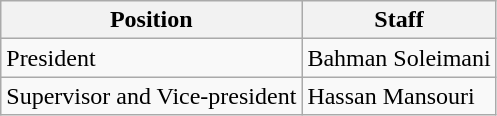<table class=wikitable>
<tr>
<th>Position</th>
<th>Staff</th>
</tr>
<tr>
<td>President</td>
<td>Bahman Soleimani</td>
</tr>
<tr>
<td>Supervisor and Vice-president</td>
<td>Hassan Mansouri</td>
</tr>
</table>
